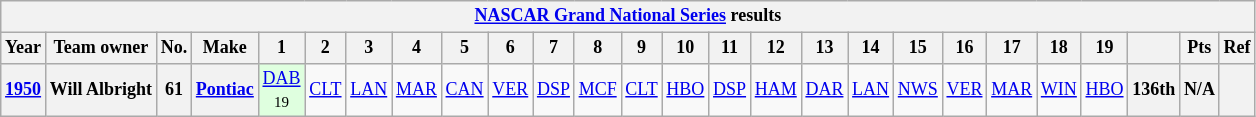<table class="wikitable" style="text-align:center; font-size:75%">
<tr>
<th colspan=68><a href='#'>NASCAR Grand National Series</a> results</th>
</tr>
<tr>
<th>Year</th>
<th>Team owner</th>
<th>No.</th>
<th>Make</th>
<th>1</th>
<th>2</th>
<th>3</th>
<th>4</th>
<th>5</th>
<th>6</th>
<th>7</th>
<th>8</th>
<th>9</th>
<th>10</th>
<th>11</th>
<th>12</th>
<th>13</th>
<th>14</th>
<th>15</th>
<th>16</th>
<th>17</th>
<th>18</th>
<th>19</th>
<th></th>
<th>Pts</th>
<th>Ref</th>
</tr>
<tr>
<th><a href='#'>1950</a></th>
<th>Will Albright</th>
<th>61</th>
<th><a href='#'>Pontiac</a></th>
<td style="background:#DFFFDF;"><a href='#'>DAB</a><br><small>19</small></td>
<td><a href='#'>CLT</a></td>
<td><a href='#'>LAN</a></td>
<td><a href='#'>MAR</a></td>
<td><a href='#'>CAN</a></td>
<td><a href='#'>VER</a></td>
<td><a href='#'>DSP</a></td>
<td><a href='#'>MCF</a></td>
<td><a href='#'>CLT</a></td>
<td><a href='#'>HBO</a></td>
<td><a href='#'>DSP</a></td>
<td><a href='#'>HAM</a></td>
<td><a href='#'>DAR</a></td>
<td><a href='#'>LAN</a></td>
<td><a href='#'>NWS</a></td>
<td><a href='#'>VER</a></td>
<td><a href='#'>MAR</a></td>
<td><a href='#'>WIN</a></td>
<td><a href='#'>HBO</a></td>
<th>136th</th>
<th>N/A</th>
<th></th>
</tr>
</table>
